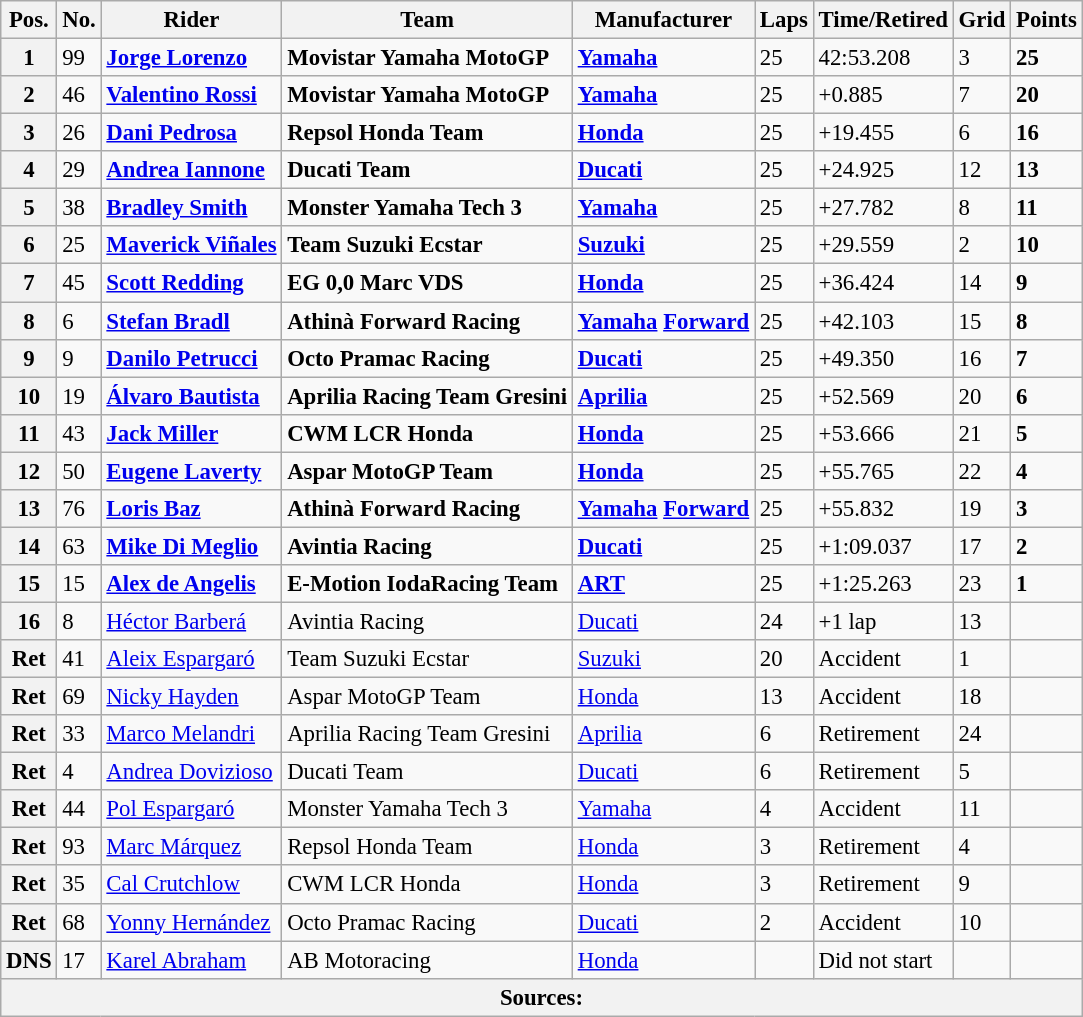<table class="wikitable" style="font-size: 95%;">
<tr>
<th>Pos.</th>
<th>No.</th>
<th>Rider</th>
<th>Team</th>
<th>Manufacturer</th>
<th>Laps</th>
<th>Time/Retired</th>
<th>Grid</th>
<th>Points</th>
</tr>
<tr>
<th>1</th>
<td>99</td>
<td> <strong><a href='#'>Jorge Lorenzo</a></strong></td>
<td><strong>Movistar Yamaha MotoGP</strong></td>
<td><strong><a href='#'>Yamaha</a></strong></td>
<td>25</td>
<td>42:53.208</td>
<td>3</td>
<td><strong>25</strong></td>
</tr>
<tr>
<th>2</th>
<td>46</td>
<td> <strong><a href='#'>Valentino Rossi</a></strong></td>
<td><strong>Movistar Yamaha MotoGP</strong></td>
<td><strong><a href='#'>Yamaha</a></strong></td>
<td>25</td>
<td>+0.885</td>
<td>7</td>
<td><strong>20</strong></td>
</tr>
<tr>
<th>3</th>
<td>26</td>
<td> <strong><a href='#'>Dani Pedrosa</a></strong></td>
<td><strong>Repsol Honda Team</strong></td>
<td><strong><a href='#'>Honda</a></strong></td>
<td>25</td>
<td>+19.455</td>
<td>6</td>
<td><strong>16</strong></td>
</tr>
<tr>
<th>4</th>
<td>29</td>
<td> <strong><a href='#'>Andrea Iannone</a></strong></td>
<td><strong>Ducati Team</strong></td>
<td><strong><a href='#'>Ducati</a></strong></td>
<td>25</td>
<td>+24.925</td>
<td>12</td>
<td><strong>13</strong></td>
</tr>
<tr>
<th>5</th>
<td>38</td>
<td> <strong><a href='#'>Bradley Smith</a></strong></td>
<td><strong>Monster Yamaha Tech 3</strong></td>
<td><strong><a href='#'>Yamaha</a></strong></td>
<td>25</td>
<td>+27.782</td>
<td>8</td>
<td><strong>11</strong></td>
</tr>
<tr>
<th>6</th>
<td>25</td>
<td> <strong><a href='#'>Maverick Viñales</a></strong></td>
<td><strong>Team Suzuki Ecstar</strong></td>
<td><strong><a href='#'>Suzuki</a></strong></td>
<td>25</td>
<td>+29.559</td>
<td>2</td>
<td><strong>10</strong></td>
</tr>
<tr>
<th>7</th>
<td>45</td>
<td> <strong><a href='#'>Scott Redding</a></strong></td>
<td><strong>EG 0,0 Marc VDS</strong></td>
<td><strong><a href='#'>Honda</a></strong></td>
<td>25</td>
<td>+36.424</td>
<td>14</td>
<td><strong>9</strong></td>
</tr>
<tr>
<th>8</th>
<td>6</td>
<td> <strong><a href='#'>Stefan Bradl</a></strong></td>
<td><strong>Athinà Forward Racing</strong></td>
<td><strong><a href='#'>Yamaha</a> <a href='#'>Forward</a></strong></td>
<td>25</td>
<td>+42.103</td>
<td>15</td>
<td><strong>8</strong></td>
</tr>
<tr>
<th>9</th>
<td>9</td>
<td> <strong><a href='#'>Danilo Petrucci</a></strong></td>
<td><strong>Octo Pramac Racing</strong></td>
<td><strong><a href='#'>Ducati</a></strong></td>
<td>25</td>
<td>+49.350</td>
<td>16</td>
<td><strong>7</strong></td>
</tr>
<tr>
<th>10</th>
<td>19</td>
<td> <strong><a href='#'>Álvaro Bautista</a></strong></td>
<td><strong>Aprilia Racing Team Gresini</strong></td>
<td><strong><a href='#'>Aprilia</a></strong></td>
<td>25</td>
<td>+52.569</td>
<td>20</td>
<td><strong>6</strong></td>
</tr>
<tr>
<th>11</th>
<td>43</td>
<td> <strong><a href='#'>Jack Miller</a></strong></td>
<td><strong>CWM LCR Honda</strong></td>
<td><strong><a href='#'>Honda</a></strong></td>
<td>25</td>
<td>+53.666</td>
<td>21</td>
<td><strong>5</strong></td>
</tr>
<tr>
<th>12</th>
<td>50</td>
<td> <strong><a href='#'>Eugene Laverty</a></strong></td>
<td><strong>Aspar MotoGP Team</strong></td>
<td><strong><a href='#'>Honda</a></strong></td>
<td>25</td>
<td>+55.765</td>
<td>22</td>
<td><strong>4</strong></td>
</tr>
<tr>
<th>13</th>
<td>76</td>
<td> <strong><a href='#'>Loris Baz</a></strong></td>
<td><strong>Athinà Forward Racing</strong></td>
<td><strong><a href='#'>Yamaha</a> <a href='#'>Forward</a></strong></td>
<td>25</td>
<td>+55.832</td>
<td>19</td>
<td><strong>3</strong></td>
</tr>
<tr>
<th>14</th>
<td>63</td>
<td> <strong><a href='#'>Mike Di Meglio</a></strong></td>
<td><strong>Avintia Racing</strong></td>
<td><strong><a href='#'>Ducati</a></strong></td>
<td>25</td>
<td>+1:09.037</td>
<td>17</td>
<td><strong>2</strong></td>
</tr>
<tr>
<th>15</th>
<td>15</td>
<td> <strong><a href='#'>Alex de Angelis</a></strong></td>
<td><strong>E-Motion IodaRacing Team</strong></td>
<td><strong><a href='#'>ART</a></strong></td>
<td>25</td>
<td>+1:25.263</td>
<td>23</td>
<td><strong>1</strong></td>
</tr>
<tr>
<th>16</th>
<td>8</td>
<td> <a href='#'>Héctor Barberá</a></td>
<td>Avintia Racing</td>
<td><a href='#'>Ducati</a></td>
<td>24</td>
<td>+1 lap</td>
<td>13</td>
<td></td>
</tr>
<tr>
<th>Ret</th>
<td>41</td>
<td> <a href='#'>Aleix Espargaró</a></td>
<td>Team Suzuki Ecstar</td>
<td><a href='#'>Suzuki</a></td>
<td>20</td>
<td>Accident</td>
<td>1</td>
<td></td>
</tr>
<tr>
<th>Ret</th>
<td>69</td>
<td> <a href='#'>Nicky Hayden</a></td>
<td>Aspar MotoGP Team</td>
<td><a href='#'>Honda</a></td>
<td>13</td>
<td>Accident</td>
<td>18</td>
<td></td>
</tr>
<tr>
<th>Ret</th>
<td>33</td>
<td> <a href='#'>Marco Melandri</a></td>
<td>Aprilia Racing Team Gresini</td>
<td><a href='#'>Aprilia</a></td>
<td>6</td>
<td>Retirement</td>
<td>24</td>
<td></td>
</tr>
<tr>
<th>Ret</th>
<td>4</td>
<td> <a href='#'>Andrea Dovizioso</a></td>
<td>Ducati Team</td>
<td><a href='#'>Ducati</a></td>
<td>6</td>
<td>Retirement</td>
<td>5</td>
<td></td>
</tr>
<tr>
<th>Ret</th>
<td>44</td>
<td> <a href='#'>Pol Espargaró</a></td>
<td>Monster Yamaha Tech 3</td>
<td><a href='#'>Yamaha</a></td>
<td>4</td>
<td>Accident</td>
<td>11</td>
<td></td>
</tr>
<tr>
<th>Ret</th>
<td>93</td>
<td> <a href='#'>Marc Márquez</a></td>
<td>Repsol Honda Team</td>
<td><a href='#'>Honda</a></td>
<td>3</td>
<td>Retirement</td>
<td>4</td>
<td></td>
</tr>
<tr>
<th>Ret</th>
<td>35</td>
<td> <a href='#'>Cal Crutchlow</a></td>
<td>CWM LCR Honda</td>
<td><a href='#'>Honda</a></td>
<td>3</td>
<td>Retirement</td>
<td>9</td>
<td></td>
</tr>
<tr>
<th>Ret</th>
<td>68</td>
<td> <a href='#'>Yonny Hernández</a></td>
<td>Octo Pramac Racing</td>
<td><a href='#'>Ducati</a></td>
<td>2</td>
<td>Accident</td>
<td>10</td>
<td></td>
</tr>
<tr>
<th>DNS</th>
<td>17</td>
<td> <a href='#'>Karel Abraham</a></td>
<td>AB Motoracing</td>
<td><a href='#'>Honda</a></td>
<td></td>
<td>Did not start</td>
<td></td>
<td></td>
</tr>
<tr>
<th colspan=9>Sources: </th>
</tr>
</table>
